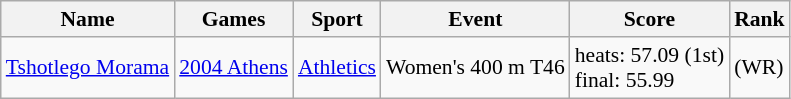<table class="wikitable sortable" style="font-size:90%">
<tr>
<th>Name</th>
<th>Games</th>
<th>Sport</th>
<th>Event</th>
<th>Score</th>
<th>Rank</th>
</tr>
<tr>
<td><a href='#'>Tshotlego Morama</a></td>
<td><a href='#'>2004 Athens</a></td>
<td><a href='#'>Athletics</a></td>
<td>Women's 400 m T46</td>
<td>heats: 57.09 (1st)<br>final: 55.99</td>
<td> (WR)</td>
</tr>
</table>
